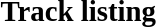<table class="collapsible collapsed" border="0" style="width:67%">
<tr>
<th style="width:14em; text-align:left"><big><strong>Track listing</strong></big></th>
<th></th>
</tr>
<tr>
<td colspan="2"><br></td>
</tr>
</table>
